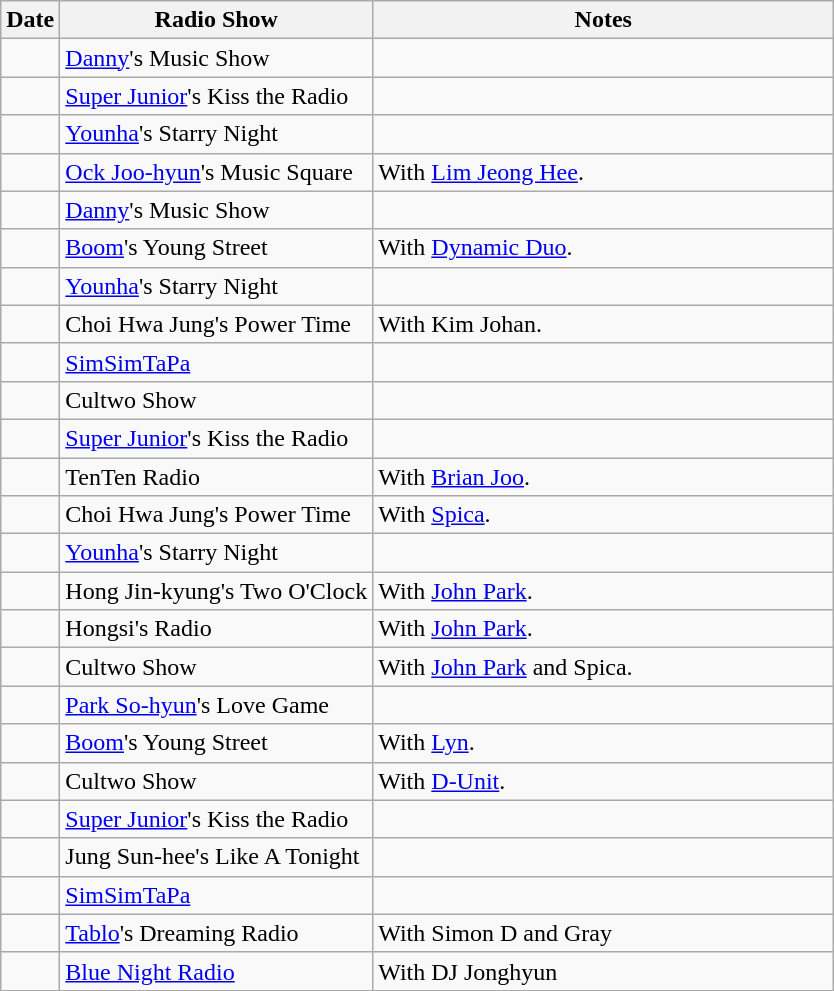<table class="wikitable sortable">
<tr>
<th>Date</th>
<th>Radio Show</th>
<th width="300" class="unsortable">Notes</th>
</tr>
<tr>
<td></td>
<td><a href='#'>Danny</a>'s Music Show</td>
<td></td>
</tr>
<tr>
<td></td>
<td><a href='#'>Super Junior</a>'s Kiss the Radio</td>
<td></td>
</tr>
<tr>
<td></td>
<td><a href='#'>Younha</a>'s Starry Night</td>
<td></td>
</tr>
<tr>
<td></td>
<td><a href='#'>Ock Joo-hyun</a>'s Music Square</td>
<td>With <a href='#'>Lim Jeong Hee</a>.</td>
</tr>
<tr>
<td></td>
<td><a href='#'>Danny</a>'s Music Show</td>
<td></td>
</tr>
<tr>
<td></td>
<td><a href='#'>Boom</a>'s Young Street</td>
<td>With <a href='#'>Dynamic Duo</a>.</td>
</tr>
<tr>
<td></td>
<td><a href='#'>Younha</a>'s Starry Night</td>
<td></td>
</tr>
<tr>
<td></td>
<td>Choi Hwa Jung's Power Time</td>
<td>With Kim Johan.</td>
</tr>
<tr>
<td></td>
<td><a href='#'>SimSimTaPa</a></td>
<td></td>
</tr>
<tr>
<td></td>
<td>Cultwo Show</td>
<td></td>
</tr>
<tr>
<td></td>
<td><a href='#'>Super Junior</a>'s Kiss the Radio</td>
<td></td>
</tr>
<tr>
<td></td>
<td>TenTen Radio</td>
<td>With <a href='#'>Brian Joo</a>.</td>
</tr>
<tr>
<td></td>
<td>Choi Hwa Jung's Power Time</td>
<td>With <a href='#'>Spica</a>.</td>
</tr>
<tr>
<td></td>
<td><a href='#'>Younha</a>'s Starry Night</td>
<td></td>
</tr>
<tr>
<td></td>
<td>Hong Jin-kyung's Two O'Clock</td>
<td>With <a href='#'>John Park</a>.</td>
</tr>
<tr>
<td></td>
<td>Hongsi's Radio</td>
<td>With <a href='#'>John Park</a>.</td>
</tr>
<tr>
<td></td>
<td>Cultwo Show</td>
<td>With <a href='#'>John Park</a> and Spica.</td>
</tr>
<tr>
<td></td>
<td><a href='#'>Park So-hyun</a>'s Love Game</td>
<td></td>
</tr>
<tr>
<td></td>
<td><a href='#'>Boom</a>'s Young Street</td>
<td>With <a href='#'>Lyn</a>.</td>
</tr>
<tr>
<td></td>
<td>Cultwo Show</td>
<td>With <a href='#'>D-Unit</a>.</td>
</tr>
<tr>
<td></td>
<td><a href='#'>Super Junior</a>'s Kiss the Radio</td>
<td></td>
</tr>
<tr>
<td></td>
<td>Jung Sun-hee's Like A Tonight</td>
<td></td>
</tr>
<tr>
<td></td>
<td><a href='#'>SimSimTaPa</a></td>
<td></td>
</tr>
<tr>
<td></td>
<td><a href='#'>Tablo</a>'s Dreaming Radio</td>
<td>With Simon D and Gray</td>
</tr>
<tr>
<td></td>
<td><a href='#'>Blue Night Radio</a></td>
<td>With DJ Jonghyun</td>
</tr>
<tr>
</tr>
</table>
